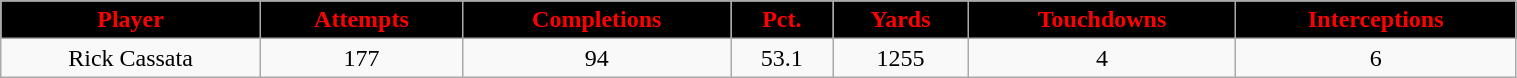<table class="wikitable" width="80%">
<tr align="center"  style="background:black;color:red;">
<td><strong>Player</strong></td>
<td><strong>Attempts</strong></td>
<td><strong>Completions</strong></td>
<td><strong>Pct.</strong></td>
<td><strong>Yards</strong></td>
<td><strong>Touchdowns</strong></td>
<td><strong>Interceptions</strong></td>
</tr>
<tr align="center" bgcolor="">
<td>Rick Cassata</td>
<td>177</td>
<td>94</td>
<td>53.1</td>
<td>1255</td>
<td>4</td>
<td>6</td>
</tr>
</table>
